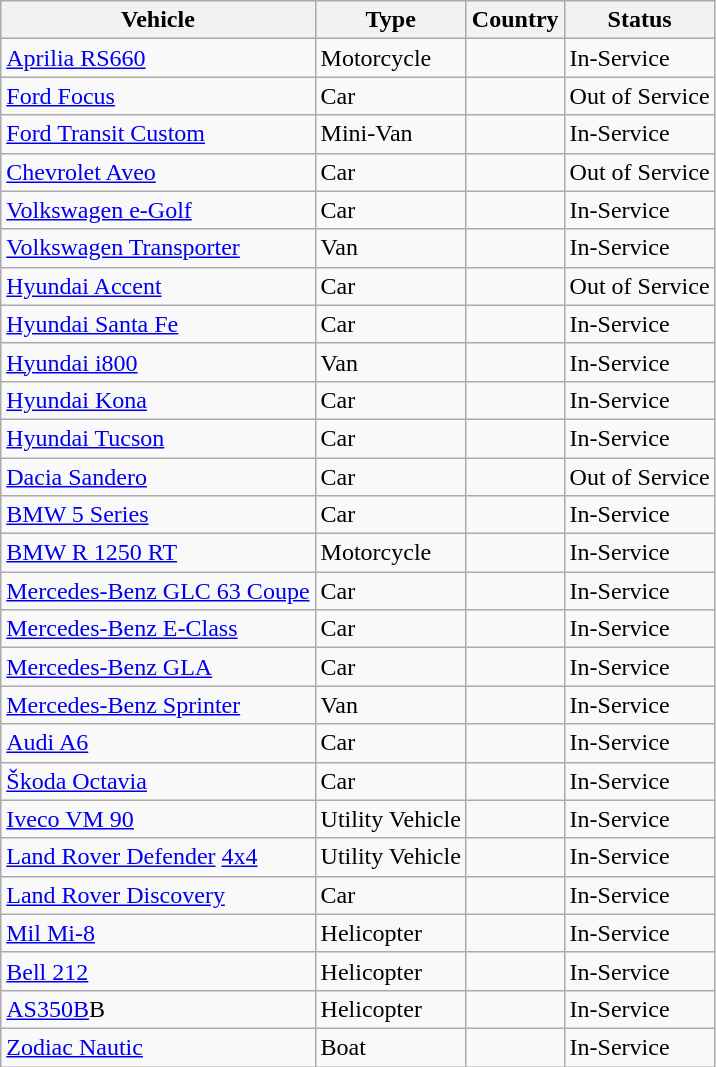<table class="wikitable sortable">
<tr>
<th>Vehicle</th>
<th>Type</th>
<th>Country</th>
<th>Status</th>
</tr>
<tr>
<td><a href='#'>Aprilia RS660</a></td>
<td>Motorcycle</td>
<td></td>
<td>In-Service</td>
</tr>
<tr>
<td><a href='#'>Ford Focus</a></td>
<td>Car</td>
<td></td>
<td>Out of Service</td>
</tr>
<tr>
<td><a href='#'>Ford Transit Custom</a></td>
<td>Mini-Van</td>
<td></td>
<td>In-Service</td>
</tr>
<tr>
<td><a href='#'>Chevrolet Aveo</a></td>
<td>Car</td>
<td></td>
<td>Out of Service</td>
</tr>
<tr>
<td><a href='#'>Volkswagen e-Golf</a></td>
<td>Car</td>
<td></td>
<td>In-Service</td>
</tr>
<tr>
<td><a href='#'>Volkswagen Transporter</a></td>
<td>Van</td>
<td></td>
<td>In-Service</td>
</tr>
<tr>
<td><a href='#'>Hyundai Accent</a></td>
<td>Car</td>
<td></td>
<td>Out of Service</td>
</tr>
<tr>
<td><a href='#'>Hyundai Santa Fe</a></td>
<td>Car</td>
<td></td>
<td>In-Service</td>
</tr>
<tr>
<td><a href='#'>Hyundai i800</a></td>
<td>Van</td>
<td></td>
<td>In-Service</td>
</tr>
<tr>
<td><a href='#'>Hyundai Kona</a></td>
<td>Car</td>
<td></td>
<td>In-Service</td>
</tr>
<tr>
<td><a href='#'>Hyundai Tucson</a></td>
<td>Car</td>
<td></td>
<td>In-Service</td>
</tr>
<tr>
<td><a href='#'>Dacia Sandero</a></td>
<td>Car</td>
<td></td>
<td>Out of Service</td>
</tr>
<tr>
<td><a href='#'>BMW 5 Series</a></td>
<td>Car</td>
<td></td>
<td>In-Service</td>
</tr>
<tr>
<td><a href='#'>BMW R 1250 RT</a></td>
<td>Motorcycle</td>
<td></td>
<td>In-Service</td>
</tr>
<tr>
<td><a href='#'>Mercedes-Benz GLC 63 Coupe</a></td>
<td>Car</td>
<td></td>
<td>In-Service</td>
</tr>
<tr>
<td><a href='#'>Mercedes-Benz E-Class</a></td>
<td>Car</td>
<td></td>
<td>In-Service</td>
</tr>
<tr>
<td><a href='#'>Mercedes-Benz GLA</a></td>
<td>Car</td>
<td></td>
<td>In-Service</td>
</tr>
<tr>
<td><a href='#'>Mercedes-Benz Sprinter</a></td>
<td>Van</td>
<td></td>
<td>In-Service</td>
</tr>
<tr>
<td><a href='#'>Audi A6</a></td>
<td>Car</td>
<td></td>
<td>In-Service</td>
</tr>
<tr>
<td><a href='#'>Škoda Octavia</a></td>
<td>Car</td>
<td></td>
<td>In-Service</td>
</tr>
<tr>
<td><a href='#'>Iveco VM 90</a></td>
<td>Utility Vehicle</td>
<td></td>
<td>In-Service</td>
</tr>
<tr>
<td><a href='#'>Land Rover Defender</a> <a href='#'>4x4</a></td>
<td>Utility Vehicle</td>
<td></td>
<td>In-Service</td>
</tr>
<tr>
<td><a href='#'>Land Rover Discovery</a></td>
<td>Car</td>
<td></td>
<td>In-Service</td>
</tr>
<tr>
<td><a href='#'>Mil Mi-8</a></td>
<td>Helicopter</td>
<td></td>
<td>In-Service</td>
</tr>
<tr>
<td><a href='#'>Bell 212</a></td>
<td>Helicopter</td>
<td></td>
<td>In-Service</td>
</tr>
<tr>
<td><a href='#'>AS350B</a>B</td>
<td>Helicopter</td>
<td></td>
<td>In-Service</td>
</tr>
<tr>
<td><a href='#'>Zodiac Nautic</a></td>
<td>Boat</td>
<td></td>
<td>In-Service</td>
</tr>
</table>
